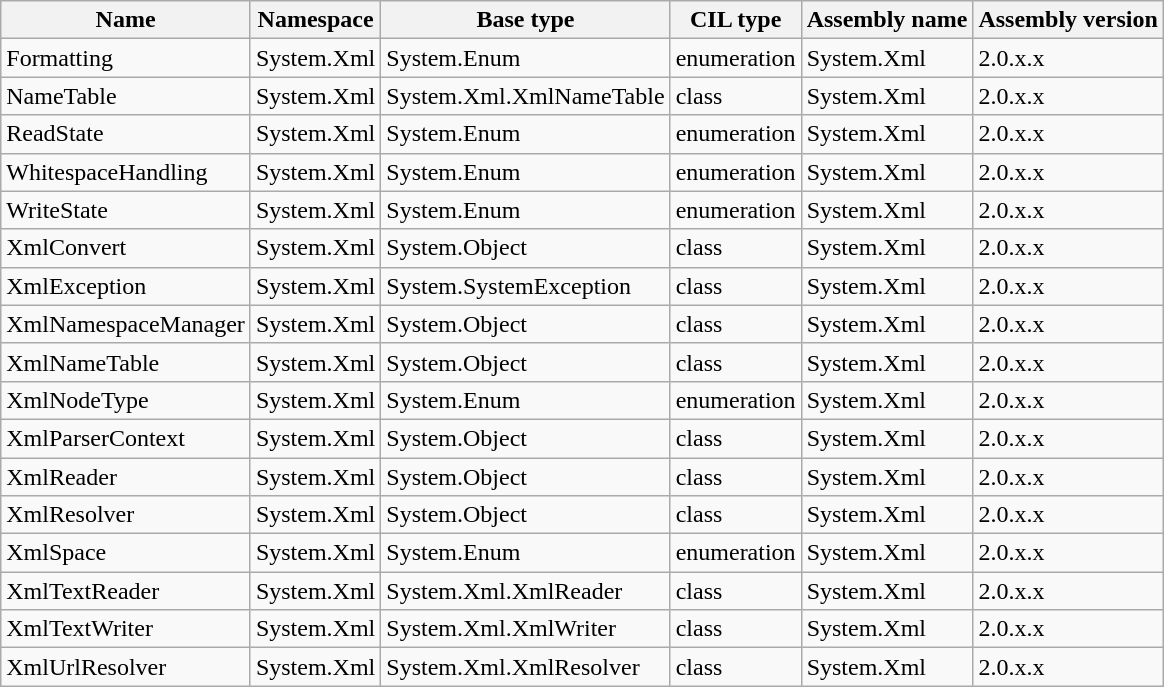<table class="sortable wikitable">
<tr>
<th>Name</th>
<th>Namespace</th>
<th>Base type</th>
<th>CIL type</th>
<th>Assembly name</th>
<th>Assembly version</th>
</tr>
<tr>
<td>Formatting</td>
<td>System.Xml</td>
<td>System.Enum</td>
<td>enumeration</td>
<td>System.Xml</td>
<td>2.0.x.x</td>
</tr>
<tr>
<td>NameTable</td>
<td>System.Xml</td>
<td>System.Xml.XmlNameTable</td>
<td>class</td>
<td>System.Xml</td>
<td>2.0.x.x</td>
</tr>
<tr>
<td>ReadState</td>
<td>System.Xml</td>
<td>System.Enum</td>
<td>enumeration</td>
<td>System.Xml</td>
<td>2.0.x.x</td>
</tr>
<tr>
<td>WhitespaceHandling</td>
<td>System.Xml</td>
<td>System.Enum</td>
<td>enumeration</td>
<td>System.Xml</td>
<td>2.0.x.x</td>
</tr>
<tr>
<td>WriteState</td>
<td>System.Xml</td>
<td>System.Enum</td>
<td>enumeration</td>
<td>System.Xml</td>
<td>2.0.x.x</td>
</tr>
<tr>
<td>XmlConvert</td>
<td>System.Xml</td>
<td>System.Object</td>
<td>class</td>
<td>System.Xml</td>
<td>2.0.x.x</td>
</tr>
<tr>
<td>XmlException</td>
<td>System.Xml</td>
<td>System.SystemException</td>
<td>class</td>
<td>System.Xml</td>
<td>2.0.x.x</td>
</tr>
<tr>
<td>XmlNamespaceManager</td>
<td>System.Xml</td>
<td>System.Object</td>
<td>class</td>
<td>System.Xml</td>
<td>2.0.x.x</td>
</tr>
<tr>
<td>XmlNameTable</td>
<td>System.Xml</td>
<td>System.Object</td>
<td>class</td>
<td>System.Xml</td>
<td>2.0.x.x</td>
</tr>
<tr>
<td>XmlNodeType</td>
<td>System.Xml</td>
<td>System.Enum</td>
<td>enumeration</td>
<td>System.Xml</td>
<td>2.0.x.x</td>
</tr>
<tr>
<td>XmlParserContext</td>
<td>System.Xml</td>
<td>System.Object</td>
<td>class</td>
<td>System.Xml</td>
<td>2.0.x.x</td>
</tr>
<tr>
<td>XmlReader</td>
<td>System.Xml</td>
<td>System.Object</td>
<td>class</td>
<td>System.Xml</td>
<td>2.0.x.x</td>
</tr>
<tr>
<td>XmlResolver</td>
<td>System.Xml</td>
<td>System.Object</td>
<td>class</td>
<td>System.Xml</td>
<td>2.0.x.x</td>
</tr>
<tr>
<td>XmlSpace</td>
<td>System.Xml</td>
<td>System.Enum</td>
<td>enumeration</td>
<td>System.Xml</td>
<td>2.0.x.x</td>
</tr>
<tr>
<td>XmlTextReader</td>
<td>System.Xml</td>
<td>System.Xml.XmlReader</td>
<td>class</td>
<td>System.Xml</td>
<td>2.0.x.x</td>
</tr>
<tr>
<td>XmlTextWriter</td>
<td>System.Xml</td>
<td>System.Xml.XmlWriter</td>
<td>class</td>
<td>System.Xml</td>
<td>2.0.x.x</td>
</tr>
<tr>
<td>XmlUrlResolver</td>
<td>System.Xml</td>
<td>System.Xml.XmlResolver</td>
<td>class</td>
<td>System.Xml</td>
<td>2.0.x.x</td>
</tr>
</table>
